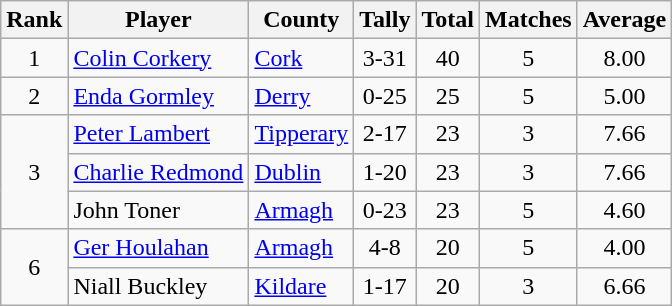<table class="wikitable">
<tr>
<th>Rank</th>
<th>Player</th>
<th>County</th>
<th>Tally</th>
<th>Total</th>
<th>Matches</th>
<th>Average</th>
</tr>
<tr>
<td rowspan=1 align=center>1</td>
<td><a href='#'>Colin Corkery</a></td>
<td><a href='#'>Cork</a></td>
<td align=center>3-31</td>
<td align=center>40</td>
<td align=center>5</td>
<td align=center>8.00</td>
</tr>
<tr>
<td rowspan=1 align=center>2</td>
<td><a href='#'>Enda Gormley</a></td>
<td><a href='#'>Derry</a></td>
<td align=center>0-25</td>
<td align=center>25</td>
<td align=center>5</td>
<td align=center>5.00</td>
</tr>
<tr>
<td rowspan=3 align=center>3</td>
<td><a href='#'>Peter Lambert</a></td>
<td><a href='#'>Tipperary</a></td>
<td align=center>2-17</td>
<td align=center>23</td>
<td align=center>3</td>
<td align=center>7.66</td>
</tr>
<tr>
<td><a href='#'>Charlie Redmond</a></td>
<td><a href='#'>Dublin</a></td>
<td align=center>1-20</td>
<td align=center>23</td>
<td align=center>3</td>
<td align=center>7.66</td>
</tr>
<tr>
<td>John Toner</td>
<td><a href='#'>Armagh</a></td>
<td align=center>0-23</td>
<td align=center>23</td>
<td align=center>5</td>
<td align=center>4.60</td>
</tr>
<tr>
<td rowspan=2 align=center>6</td>
<td><a href='#'>Ger Houlahan</a></td>
<td><a href='#'>Armagh</a></td>
<td align=center>4-8</td>
<td align=center>20</td>
<td align=center>5</td>
<td align=center>4.00</td>
</tr>
<tr>
<td>Niall Buckley</td>
<td><a href='#'>Kildare</a></td>
<td align=center>1-17</td>
<td align=center>20</td>
<td align=center>3</td>
<td align=center>6.66</td>
</tr>
</table>
